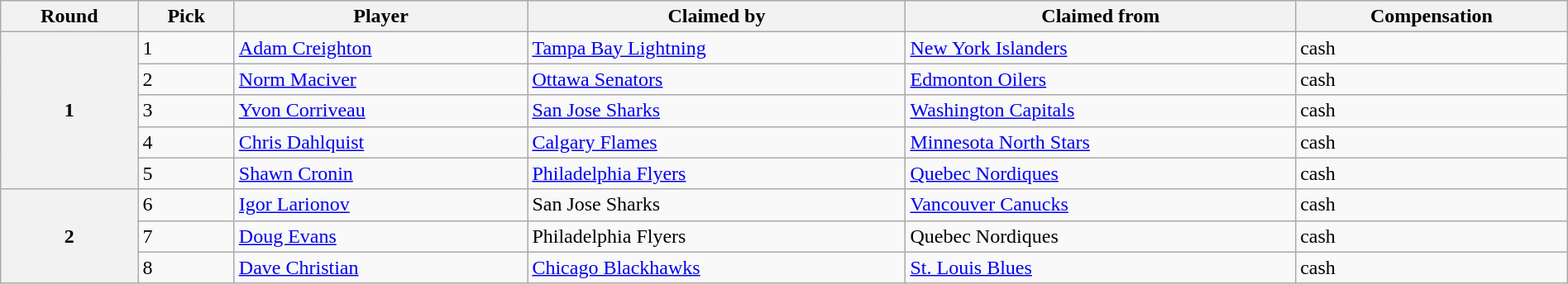<table class="wikitable" style="width: 100%">
<tr>
<th scope="col">Round</th>
<th scope="col">Pick</th>
<th scope="col">Player</th>
<th scope="col">Claimed by</th>
<th scope="col">Claimed from</th>
<th scope="col">Compensation</th>
</tr>
<tr>
<th scope="row" rowspan="5">1</th>
<td>1</td>
<td><a href='#'>Adam Creighton</a></td>
<td><a href='#'>Tampa Bay Lightning</a></td>
<td><a href='#'>New York Islanders</a></td>
<td>cash</td>
</tr>
<tr>
<td>2</td>
<td><a href='#'>Norm Maciver</a></td>
<td><a href='#'>Ottawa Senators</a></td>
<td><a href='#'>Edmonton Oilers</a></td>
<td>cash</td>
</tr>
<tr>
<td>3</td>
<td><a href='#'>Yvon Corriveau</a></td>
<td><a href='#'>San Jose Sharks</a></td>
<td><a href='#'>Washington Capitals</a></td>
<td>cash</td>
</tr>
<tr>
<td>4</td>
<td><a href='#'>Chris Dahlquist</a></td>
<td><a href='#'>Calgary Flames</a></td>
<td><a href='#'>Minnesota North Stars</a></td>
<td>cash</td>
</tr>
<tr>
<td>5</td>
<td><a href='#'>Shawn Cronin</a></td>
<td><a href='#'>Philadelphia Flyers</a></td>
<td><a href='#'>Quebec Nordiques</a></td>
<td>cash</td>
</tr>
<tr>
<th scope="row" rowspan="3">2</th>
<td>6</td>
<td><a href='#'>Igor Larionov</a></td>
<td>San Jose Sharks</td>
<td><a href='#'>Vancouver Canucks</a></td>
<td>cash</td>
</tr>
<tr>
<td>7</td>
<td><a href='#'>Doug Evans</a></td>
<td>Philadelphia Flyers</td>
<td>Quebec Nordiques</td>
<td>cash</td>
</tr>
<tr>
<td>8</td>
<td><a href='#'>Dave Christian</a></td>
<td><a href='#'>Chicago Blackhawks</a></td>
<td><a href='#'>St. Louis Blues</a></td>
<td>cash</td>
</tr>
</table>
